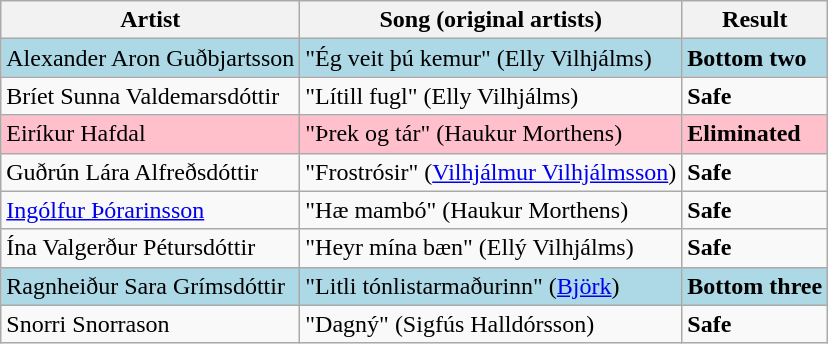<table class=wikitable>
<tr>
<th>Artist</th>
<th>Song (original artists)</th>
<th>Result</th>
</tr>
<tr style="background:lightblue;">
<td>Alexander Aron Guðbjartsson</td>
<td>"Ég veit þú kemur" (Elly Vilhjálms)</td>
<td><strong>Bottom two</strong></td>
</tr>
<tr>
<td>Bríet Sunna Valdemarsdóttir</td>
<td>"Lítill fugl" (Elly Vilhjálms)</td>
<td><strong>Safe</strong></td>
</tr>
<tr style="background:pink;">
<td>Eiríkur Hafdal</td>
<td>"Þrek og tár" (Haukur Morthens)</td>
<td><strong>Eliminated</strong></td>
</tr>
<tr>
<td>Guðrún Lára Alfreðsdóttir</td>
<td>"Frostrósir" (<a href='#'>Vilhjálmur Vilhjálmsson</a>)</td>
<td><strong>Safe</strong></td>
</tr>
<tr>
<td><a href='#'>Ingólfur Þórarinsson</a></td>
<td>"Hæ mambó" (Haukur Morthens)</td>
<td><strong>Safe</strong></td>
</tr>
<tr>
<td>Ína Valgerður Pétursdóttir</td>
<td>"Heyr mína bæn" (Ellý Vilhjálms)</td>
<td><strong>Safe</strong></td>
</tr>
<tr style="background:lightblue;">
<td>Ragnheiður Sara Grímsdóttir</td>
<td>"Litli tónlistarmaðurinn" (<a href='#'>Björk</a>)</td>
<td><strong>Bottom three</strong></td>
</tr>
<tr>
<td>Snorri Snorrason</td>
<td>"Dagný" (Sigfús Halldórsson)</td>
<td><strong>Safe</strong></td>
</tr>
</table>
